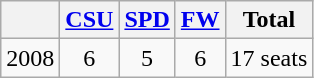<table class=wikitable>
<tr>
<th></th>
<th><a href='#'>CSU</a></th>
<th><a href='#'>SPD</a></th>
<th><a href='#'>FW</a></th>
<th>Total</th>
</tr>
<tr align="center">
<td>2008</td>
<td>6</td>
<td>5</td>
<td>6</td>
<td>17 seats</td>
</tr>
</table>
